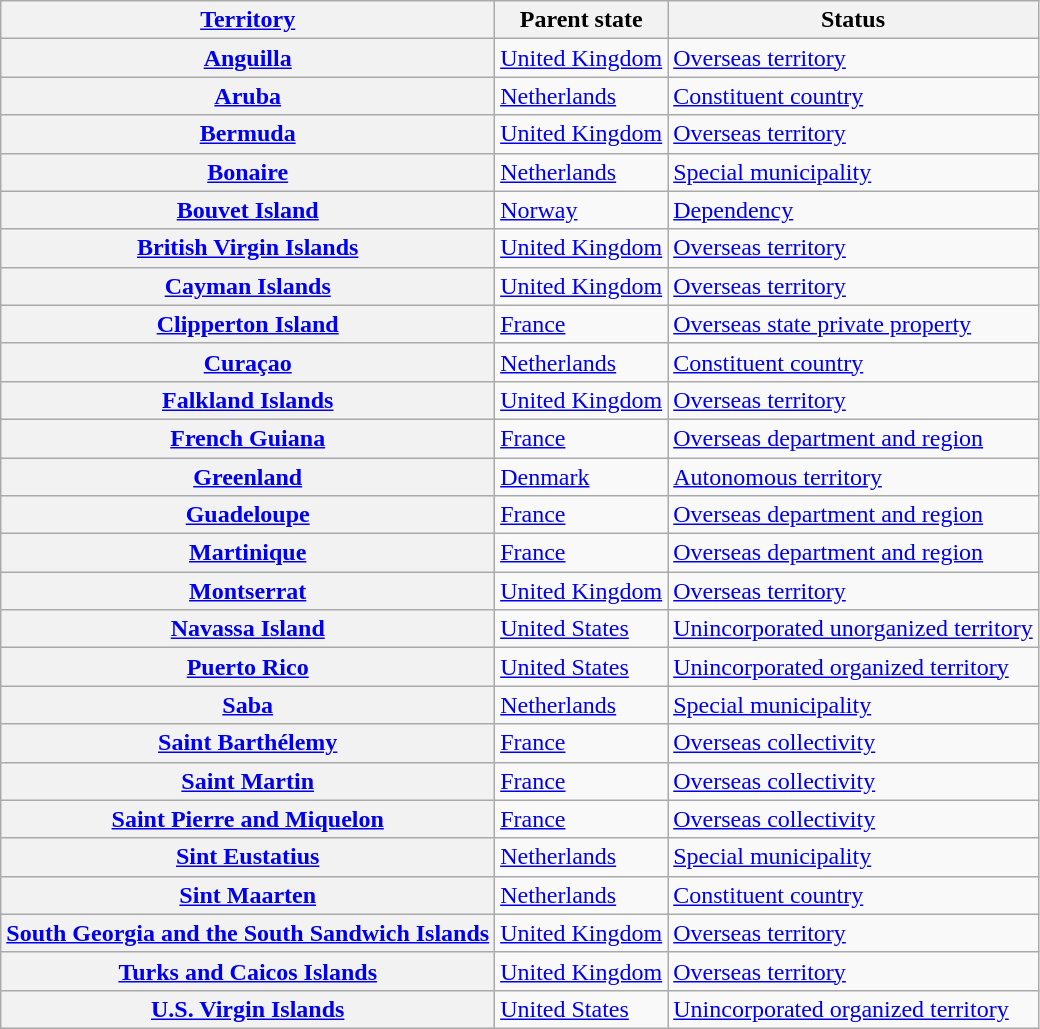<table class="wikitable sortable plainrowheaders">
<tr>
<th scope="col"><a href='#'>Territory</a></th>
<th scope="col">Parent state</th>
<th scope="col">Status</th>
</tr>
<tr>
<th scope="row"><a href='#'>Anguilla</a></th>
<td><a href='#'>United Kingdom</a></td>
<td><a href='#'>Overseas territory</a></td>
</tr>
<tr>
<th scope="row"><a href='#'>Aruba</a></th>
<td><a href='#'>Netherlands</a></td>
<td><a href='#'>Constituent country</a></td>
</tr>
<tr>
<th scope="row"><a href='#'>Bermuda</a></th>
<td><a href='#'>United Kingdom</a></td>
<td><a href='#'>Overseas territory</a></td>
</tr>
<tr>
<th scope="row"><a href='#'>Bonaire</a></th>
<td><a href='#'>Netherlands</a></td>
<td><a href='#'>Special municipality</a></td>
</tr>
<tr>
<th scope="row"><a href='#'>Bouvet Island</a></th>
<td><a href='#'>Norway</a></td>
<td><a href='#'>Dependency</a></td>
</tr>
<tr>
<th scope="row"><a href='#'>British Virgin Islands</a></th>
<td><a href='#'>United Kingdom</a></td>
<td><a href='#'>Overseas territory</a></td>
</tr>
<tr>
<th scope="row"><a href='#'>Cayman Islands</a></th>
<td><a href='#'>United Kingdom</a></td>
<td><a href='#'>Overseas territory</a></td>
</tr>
<tr>
<th scope="row"><a href='#'>Clipperton Island</a></th>
<td><a href='#'>France</a></td>
<td><a href='#'>Overseas state private property</a></td>
</tr>
<tr>
<th scope="row"><a href='#'>Curaçao</a></th>
<td><a href='#'>Netherlands</a></td>
<td><a href='#'>Constituent country</a></td>
</tr>
<tr>
<th scope="row"><a href='#'>Falkland Islands</a></th>
<td><a href='#'>United Kingdom</a></td>
<td><a href='#'>Overseas territory</a></td>
</tr>
<tr>
<th scope="row"><a href='#'>French Guiana</a></th>
<td><a href='#'>France</a></td>
<td><a href='#'>Overseas department and region</a></td>
</tr>
<tr>
<th scope="row"><a href='#'>Greenland</a></th>
<td><a href='#'>Denmark</a></td>
<td><a href='#'>Autonomous territory</a></td>
</tr>
<tr>
<th scope="row"><a href='#'>Guadeloupe</a></th>
<td><a href='#'>France</a></td>
<td><a href='#'>Overseas department and region</a></td>
</tr>
<tr>
<th scope="row"><a href='#'>Martinique</a></th>
<td><a href='#'>France</a></td>
<td><a href='#'>Overseas department and region</a></td>
</tr>
<tr>
<th scope="row"><a href='#'>Montserrat</a></th>
<td><a href='#'>United Kingdom</a></td>
<td><a href='#'>Overseas territory</a></td>
</tr>
<tr>
<th scope="row"><a href='#'>Navassa Island</a></th>
<td><a href='#'>United States</a></td>
<td><a href='#'>Unincorporated unorganized territory</a></td>
</tr>
<tr>
<th scope="row"><a href='#'>Puerto Rico</a></th>
<td><a href='#'>United States</a></td>
<td><a href='#'>Unincorporated organized territory</a></td>
</tr>
<tr>
<th scope="row"><a href='#'>Saba</a></th>
<td><a href='#'>Netherlands</a></td>
<td><a href='#'>Special municipality</a></td>
</tr>
<tr>
<th scope="row"><a href='#'>Saint Barthélemy</a></th>
<td><a href='#'>France</a></td>
<td><a href='#'>Overseas collectivity</a></td>
</tr>
<tr>
<th scope="row"><a href='#'>Saint Martin</a></th>
<td><a href='#'>France</a></td>
<td><a href='#'>Overseas collectivity</a></td>
</tr>
<tr>
<th scope="row"><a href='#'>Saint Pierre and Miquelon</a></th>
<td><a href='#'>France</a></td>
<td><a href='#'>Overseas collectivity</a></td>
</tr>
<tr>
<th scope="row"><a href='#'>Sint Eustatius</a></th>
<td><a href='#'>Netherlands</a></td>
<td><a href='#'>Special municipality</a></td>
</tr>
<tr>
<th scope="row"><a href='#'>Sint Maarten</a></th>
<td><a href='#'>Netherlands</a></td>
<td><a href='#'>Constituent country</a></td>
</tr>
<tr>
<th scope="row"><a href='#'>South Georgia and the South Sandwich Islands</a></th>
<td><a href='#'>United Kingdom</a></td>
<td><a href='#'>Overseas territory</a></td>
</tr>
<tr>
<th scope="row"><a href='#'>Turks and Caicos Islands</a></th>
<td><a href='#'>United Kingdom</a></td>
<td><a href='#'>Overseas territory</a></td>
</tr>
<tr>
<th scope="row"><a href='#'>U.S. Virgin Islands</a></th>
<td><a href='#'>United States</a></td>
<td><a href='#'>Unincorporated organized territory</a></td>
</tr>
</table>
